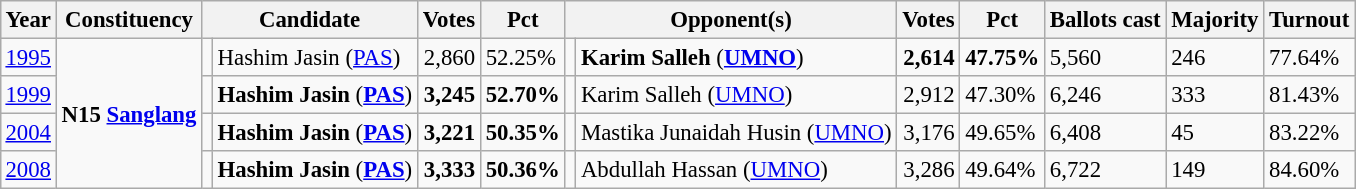<table class="wikitable" style="margin:0.5em ; font-size:95%">
<tr>
<th>Year</th>
<th>Constituency</th>
<th colspan=2>Candidate</th>
<th>Votes</th>
<th>Pct</th>
<th colspan=2>Opponent(s)</th>
<th>Votes</th>
<th>Pct</th>
<th>Ballots cast</th>
<th>Majority</th>
<th>Turnout</th>
</tr>
<tr>
<td><a href='#'>1995</a></td>
<td rowspan=4><strong>N15 <a href='#'>Sanglang</a></strong></td>
<td></td>
<td>Hashim Jasin (<a href='#'>PAS</a>)</td>
<td align=right>2,860</td>
<td>52.25%</td>
<td></td>
<td><strong>Karim Salleh</strong> (<a href='#'><strong>UMNO</strong></a>)</td>
<td align=right><strong>2,614</strong></td>
<td><strong>47.75%</strong></td>
<td>5,560</td>
<td>246</td>
<td>77.64%</td>
</tr>
<tr>
<td><a href='#'>1999</a></td>
<td></td>
<td><strong>Hashim Jasin</strong> (<a href='#'><strong>PAS</strong></a>)</td>
<td align=right><strong>3,245</strong></td>
<td><strong>52.70%</strong></td>
<td></td>
<td>Karim Salleh (<a href='#'>UMNO</a>)</td>
<td align=right>2,912</td>
<td>47.30%</td>
<td>6,246</td>
<td>333</td>
<td>81.43%</td>
</tr>
<tr>
<td><a href='#'>2004</a></td>
<td></td>
<td><strong>Hashim Jasin</strong> (<a href='#'><strong>PAS</strong></a>)</td>
<td align=right><strong>3,221</strong></td>
<td><strong>50.35%</strong></td>
<td></td>
<td>Mastika Junaidah Husin (<a href='#'>UMNO</a>)</td>
<td align=right>3,176</td>
<td>49.65%</td>
<td>6,408</td>
<td>45</td>
<td>83.22%</td>
</tr>
<tr>
<td><a href='#'>2008</a></td>
<td></td>
<td><strong>Hashim Jasin</strong> (<a href='#'><strong>PAS</strong></a>)</td>
<td align=right><strong>3,333</strong></td>
<td><strong>50.36%</strong></td>
<td></td>
<td>Abdullah Hassan (<a href='#'>UMNO</a>)</td>
<td align=right>3,286</td>
<td>49.64%</td>
<td>6,722</td>
<td>149</td>
<td>84.60%</td>
</tr>
</table>
